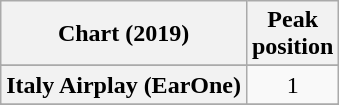<table class="wikitable plainrowheaders sortable" style="text-align:center;">
<tr>
<th scope="col">Chart (2019)</th>
<th scope="col">Peak<br>position</th>
</tr>
<tr>
</tr>
<tr>
<th scope="row">Italy Airplay (EarOne)</th>
<td>1</td>
</tr>
<tr>
</tr>
<tr>
</tr>
</table>
